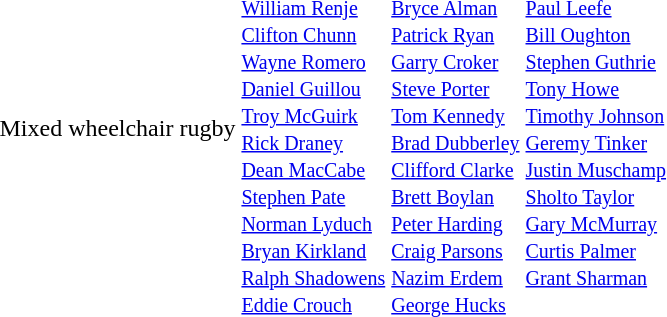<table>
<tr>
<td>Mixed wheelchair rugby</td>
<td valign=top> <br><br><small><a href='#'>William Renje</a> <br>
<a href='#'>Clifton Chunn</a> <br>
<a href='#'>Wayne Romero</a> <br>
<a href='#'>Daniel Guillou</a> <br>
<a href='#'>Troy McGuirk</a> <br>
<a href='#'>Rick Draney</a> <br>
<a href='#'>Dean MacCabe</a> <br>
<a href='#'>Stephen Pate</a> <br>
<a href='#'>Norman Lyduch</a> <br>
<a href='#'>Bryan Kirkland</a> <br>
<a href='#'>Ralph Shadowens</a> <br>
<a href='#'>Eddie Crouch</a></small></td>
<td valign=top> <br><br><small><a href='#'>Bryce Alman</a> <br>
<a href='#'>Patrick Ryan</a> <br>
<a href='#'>Garry Croker</a> <br>
<a href='#'>Steve Porter</a> <br>
<a href='#'>Tom Kennedy</a> <br>
<a href='#'>Brad Dubberley</a> <br>
<a href='#'>Clifford Clarke</a> <br>
<a href='#'>Brett Boylan</a> <br>
<a href='#'>Peter Harding</a> <br>
<a href='#'>Craig Parsons</a> <br>
<a href='#'>Nazim Erdem</a> <br>
<a href='#'>George Hucks</a></small></td>
<td valign=top> <br><br><small><a href='#'>Paul Leefe</a> <br>
<a href='#'>Bill Oughton</a> <br>
<a href='#'>Stephen Guthrie</a> <br>
<a href='#'>Tony Howe</a> <br>
<a href='#'>Timothy Johnson</a> <br>
<a href='#'>Geremy Tinker</a> <br>
<a href='#'>Justin Muschamp</a> <br>
<a href='#'>Sholto Taylor</a> <br>
<a href='#'>Gary McMurray</a> <br>
<a href='#'>Curtis Palmer</a> <br>
<a href='#'>Grant Sharman</a></small></td>
</tr>
</table>
